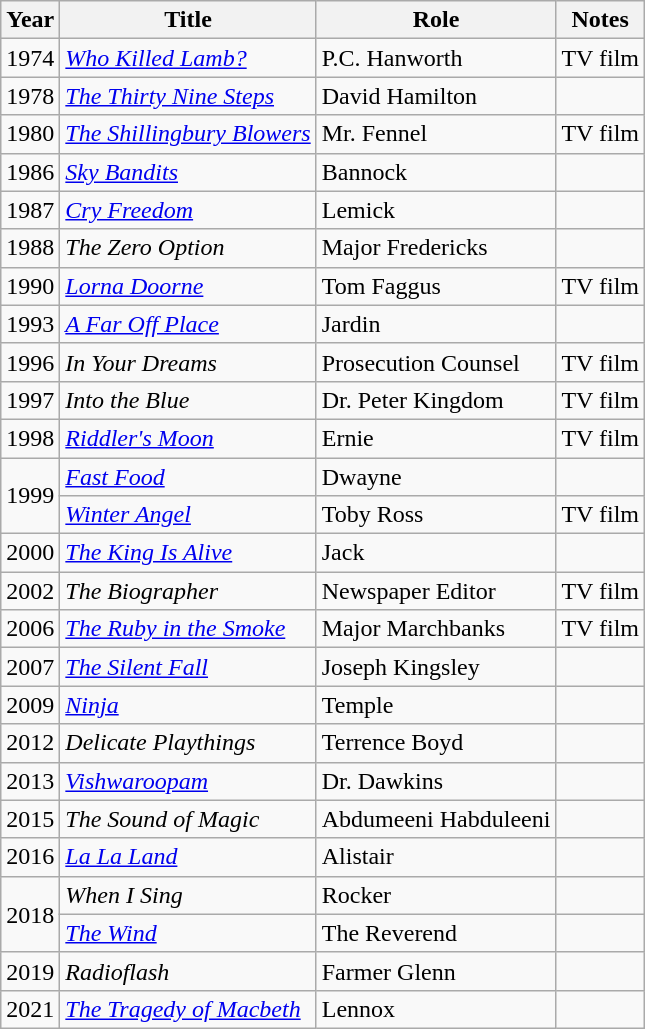<table class="wikitable">
<tr>
<th>Year</th>
<th>Title</th>
<th>Role</th>
<th>Notes</th>
</tr>
<tr>
<td>1974</td>
<td><em><a href='#'>Who Killed Lamb?</a></em></td>
<td>P.C. Hanworth</td>
<td>TV film</td>
</tr>
<tr>
<td>1978</td>
<td><em><a href='#'>The Thirty Nine Steps</a></em></td>
<td>David Hamilton</td>
<td></td>
</tr>
<tr>
<td>1980</td>
<td><em><a href='#'>The Shillingbury Blowers</a></em></td>
<td>Mr. Fennel</td>
<td>TV film</td>
</tr>
<tr>
<td>1986</td>
<td><em><a href='#'>Sky Bandits</a></em></td>
<td>Bannock</td>
<td></td>
</tr>
<tr>
<td>1987</td>
<td><em><a href='#'>Cry Freedom</a></em></td>
<td>Lemick</td>
<td></td>
</tr>
<tr>
<td>1988</td>
<td><em>The Zero Option</em></td>
<td>Major Fredericks</td>
<td></td>
</tr>
<tr>
<td>1990</td>
<td><em><a href='#'>Lorna Doorne</a></em></td>
<td>Tom Faggus</td>
<td>TV film</td>
</tr>
<tr>
<td>1993</td>
<td><em><a href='#'>A Far Off Place</a></em></td>
<td>Jardin</td>
<td></td>
</tr>
<tr>
<td>1996</td>
<td><em>In Your Dreams</em></td>
<td>Prosecution Counsel</td>
<td>TV film</td>
</tr>
<tr>
<td>1997</td>
<td><em>Into the Blue</em></td>
<td>Dr. Peter Kingdom</td>
<td>TV film</td>
</tr>
<tr>
<td>1998</td>
<td><em><a href='#'>Riddler's Moon</a></em></td>
<td>Ernie</td>
<td>TV film</td>
</tr>
<tr>
<td rowspan="2">1999</td>
<td><em><a href='#'>Fast Food</a></em></td>
<td>Dwayne</td>
<td></td>
</tr>
<tr>
<td><em><a href='#'>Winter Angel</a></em></td>
<td>Toby Ross</td>
<td>TV film</td>
</tr>
<tr>
<td>2000</td>
<td><em><a href='#'>The King Is Alive</a></em></td>
<td>Jack</td>
<td></td>
</tr>
<tr>
<td>2002</td>
<td><em>The Biographer</em></td>
<td>Newspaper Editor</td>
<td>TV film</td>
</tr>
<tr>
<td>2006</td>
<td><em><a href='#'>The Ruby in the Smoke</a></em></td>
<td>Major Marchbanks</td>
<td>TV film</td>
</tr>
<tr>
<td>2007</td>
<td><em><a href='#'>The Silent Fall</a></em></td>
<td>Joseph Kingsley</td>
<td></td>
</tr>
<tr>
<td>2009</td>
<td><em><a href='#'>Ninja</a></em></td>
<td>Temple</td>
<td></td>
</tr>
<tr>
<td>2012</td>
<td><em>Delicate Playthings</em></td>
<td>Terrence Boyd</td>
<td></td>
</tr>
<tr>
<td>2013</td>
<td><em><a href='#'>Vishwaroopam</a></em></td>
<td>Dr. Dawkins</td>
<td></td>
</tr>
<tr>
<td>2015</td>
<td><em>The Sound of Magic</em></td>
<td>Abdumeeni Habduleeni</td>
<td></td>
</tr>
<tr>
<td>2016</td>
<td><em><a href='#'>La La Land</a></em></td>
<td>Alistair</td>
<td></td>
</tr>
<tr>
<td rowspan="2">2018</td>
<td><em>When I Sing</em></td>
<td>Rocker</td>
<td></td>
</tr>
<tr>
<td><em><a href='#'>The Wind</a></em></td>
<td>The Reverend</td>
<td></td>
</tr>
<tr>
<td>2019</td>
<td><em>Radioflash</em></td>
<td>Farmer Glenn</td>
<td></td>
</tr>
<tr>
<td>2021</td>
<td><em><a href='#'>The Tragedy of Macbeth</a></em></td>
<td>Lennox</td>
<td></td>
</tr>
</table>
